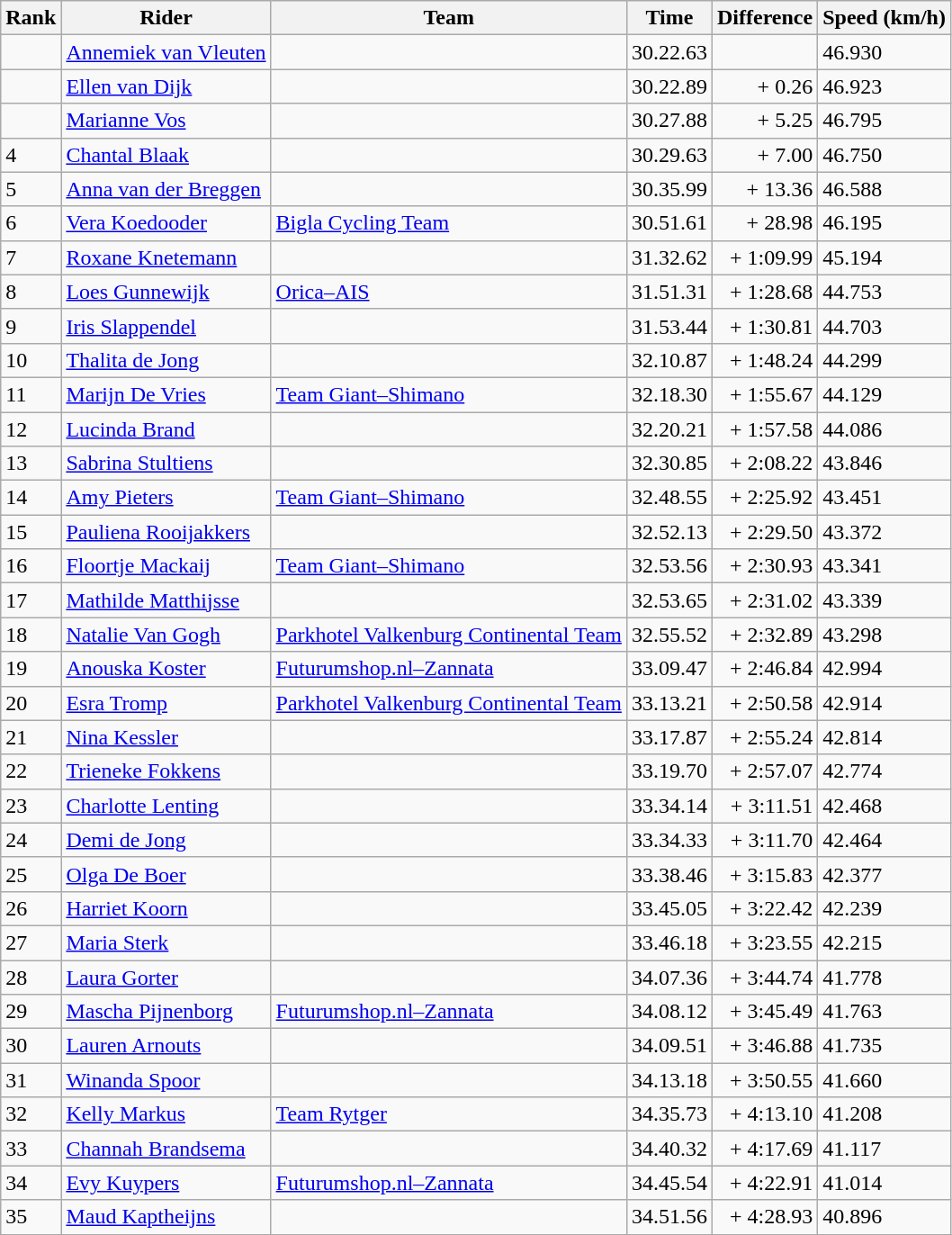<table class=wikitable>
<tr>
<th>Rank</th>
<th>Rider</th>
<th>Team</th>
<th>Time</th>
<th>Difference</th>
<th>Speed (km/h)</th>
</tr>
<tr>
<td></td>
<td><a href='#'>Annemiek van Vleuten</a></td>
<td></td>
<td>30.22.63</td>
<td></td>
<td>46.930</td>
</tr>
<tr>
<td></td>
<td><a href='#'>Ellen van Dijk</a></td>
<td></td>
<td>30.22.89</td>
<td align=right>+ 0.26</td>
<td>46.923</td>
</tr>
<tr>
<td></td>
<td><a href='#'>Marianne Vos</a></td>
<td></td>
<td>30.27.88</td>
<td align=right>+ 5.25</td>
<td>46.795</td>
</tr>
<tr>
<td>4</td>
<td><a href='#'>Chantal Blaak</a></td>
<td></td>
<td>30.29.63</td>
<td align=right>+  7.00</td>
<td>46.750</td>
</tr>
<tr>
<td>5</td>
<td><a href='#'>Anna van der Breggen</a></td>
<td></td>
<td>30.35.99</td>
<td align=right>+ 13.36</td>
<td>46.588</td>
</tr>
<tr>
<td>6</td>
<td><a href='#'>Vera Koedooder</a></td>
<td><a href='#'>Bigla Cycling Team</a></td>
<td>30.51.61</td>
<td align=right>+ 28.98</td>
<td>46.195</td>
</tr>
<tr>
<td>7</td>
<td><a href='#'>Roxane Knetemann</a></td>
<td></td>
<td>31.32.62</td>
<td align=right>+ 1:09.99</td>
<td>45.194</td>
</tr>
<tr>
<td>8</td>
<td><a href='#'>Loes Gunnewijk</a></td>
<td><a href='#'>Orica–AIS</a></td>
<td>31.51.31</td>
<td align=right>+ 1:28.68</td>
<td>44.753</td>
</tr>
<tr>
<td>9</td>
<td><a href='#'>Iris Slappendel</a></td>
<td></td>
<td>31.53.44</td>
<td align=right>+ 1:30.81</td>
<td>44.703</td>
</tr>
<tr>
<td>10</td>
<td><a href='#'>Thalita de Jong</a></td>
<td></td>
<td>32.10.87</td>
<td align=right>+ 1:48.24</td>
<td>44.299</td>
</tr>
<tr>
<td>11</td>
<td><a href='#'>Marijn De Vries</a></td>
<td><a href='#'>Team Giant–Shimano</a></td>
<td>32.18.30</td>
<td align=right>+  1:55.67</td>
<td>44.129</td>
</tr>
<tr>
<td>12</td>
<td><a href='#'>Lucinda Brand</a></td>
<td></td>
<td>32.20.21</td>
<td align=right>+ 1:57.58</td>
<td>44.086</td>
</tr>
<tr>
<td>13</td>
<td><a href='#'>Sabrina Stultiens</a></td>
<td></td>
<td>32.30.85</td>
<td align=right>+ 2:08.22</td>
<td>43.846</td>
</tr>
<tr>
<td>14</td>
<td><a href='#'>Amy Pieters</a></td>
<td><a href='#'>Team Giant–Shimano</a></td>
<td>32.48.55</td>
<td align=right>+ 2:25.92</td>
<td>43.451</td>
</tr>
<tr>
<td>15</td>
<td><a href='#'>Pauliena Rooijakkers</a></td>
<td></td>
<td>32.52.13</td>
<td align=right>+ 2:29.50</td>
<td>43.372</td>
</tr>
<tr>
<td>16</td>
<td><a href='#'>Floortje Mackaij</a></td>
<td><a href='#'>Team Giant–Shimano</a></td>
<td>32.53.56</td>
<td align=right>+ 2:30.93</td>
<td>43.341</td>
</tr>
<tr>
<td>17</td>
<td><a href='#'>Mathilde Matthijsse</a></td>
<td></td>
<td>32.53.65</td>
<td align=right>+ 2:31.02</td>
<td>43.339</td>
</tr>
<tr>
<td>18</td>
<td><a href='#'>Natalie Van Gogh</a></td>
<td><a href='#'>Parkhotel Valkenburg Continental Team</a></td>
<td>32.55.52</td>
<td align=right>+ 2:32.89</td>
<td>43.298</td>
</tr>
<tr>
<td>19</td>
<td><a href='#'>Anouska Koster</a></td>
<td><a href='#'>Futurumshop.nl–Zannata</a></td>
<td>33.09.47</td>
<td align=right>+ 2:46.84</td>
<td>42.994</td>
</tr>
<tr>
<td>20</td>
<td><a href='#'>Esra Tromp</a></td>
<td><a href='#'>Parkhotel Valkenburg Continental Team</a></td>
<td>33.13.21</td>
<td align=right>+ 2:50.58</td>
<td>42.914</td>
</tr>
<tr>
<td>21</td>
<td><a href='#'>Nina Kessler</a></td>
<td></td>
<td>33.17.87</td>
<td align=right>+ 2:55.24</td>
<td>42.814</td>
</tr>
<tr>
<td>22</td>
<td><a href='#'>Trieneke Fokkens</a></td>
<td></td>
<td>33.19.70</td>
<td align=right>+ 2:57.07</td>
<td>42.774</td>
</tr>
<tr>
<td>23</td>
<td><a href='#'>Charlotte Lenting</a></td>
<td></td>
<td>33.34.14</td>
<td align=right>+ 3:11.51</td>
<td>42.468</td>
</tr>
<tr>
<td>24</td>
<td><a href='#'>Demi de Jong</a></td>
<td></td>
<td>33.34.33</td>
<td align=right>+ 3:11.70</td>
<td>42.464</td>
</tr>
<tr>
<td>25</td>
<td><a href='#'>Olga De Boer</a></td>
<td></td>
<td>33.38.46</td>
<td align=right>+ 3:15.83</td>
<td>42.377</td>
</tr>
<tr>
<td>26</td>
<td><a href='#'>Harriet Koorn</a></td>
<td></td>
<td>33.45.05</td>
<td align=right>+ 3:22.42</td>
<td>42.239</td>
</tr>
<tr>
<td>27</td>
<td><a href='#'>Maria Sterk</a></td>
<td></td>
<td>33.46.18</td>
<td align=right>+ 3:23.55</td>
<td>42.215</td>
</tr>
<tr>
<td>28</td>
<td><a href='#'>Laura Gorter</a></td>
<td></td>
<td>34.07.36</td>
<td align=right>+  3:44.74</td>
<td>41.778</td>
</tr>
<tr>
<td>29</td>
<td><a href='#'>Mascha Pijnenborg</a></td>
<td><a href='#'>Futurumshop.nl–Zannata</a></td>
<td>34.08.12</td>
<td align=right>+  3:45.49</td>
<td>41.763</td>
</tr>
<tr>
<td>30</td>
<td><a href='#'>Lauren Arnouts</a></td>
<td></td>
<td>34.09.51</td>
<td align=right>+ 3:46.88</td>
<td>41.735</td>
</tr>
<tr>
<td>31</td>
<td><a href='#'>Winanda Spoor</a></td>
<td></td>
<td>34.13.18</td>
<td align=right>+ 3:50.55</td>
<td>41.660</td>
</tr>
<tr>
<td>32</td>
<td><a href='#'>Kelly Markus</a></td>
<td><a href='#'>Team Rytger</a></td>
<td>34.35.73</td>
<td align=right>+ 4:13.10</td>
<td>41.208</td>
</tr>
<tr>
<td>33</td>
<td><a href='#'>Channah Brandsema</a></td>
<td></td>
<td>34.40.32</td>
<td align=right>+ 4:17.69</td>
<td>41.117</td>
</tr>
<tr>
<td>34</td>
<td><a href='#'>Evy Kuypers</a></td>
<td><a href='#'>Futurumshop.nl–Zannata</a></td>
<td>34.45.54</td>
<td align=right>+ 4:22.91</td>
<td>41.014</td>
</tr>
<tr>
<td>35</td>
<td><a href='#'>Maud Kaptheijns</a></td>
<td></td>
<td>34.51.56</td>
<td align=right>+ 4:28.93</td>
<td>40.896</td>
</tr>
<tr>
</tr>
</table>
